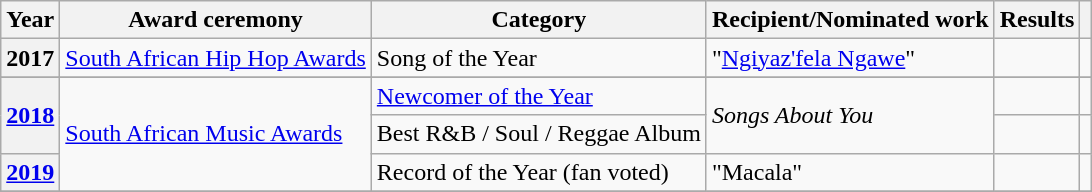<table class="wikitable plainrowheaders">
<tr>
<th>Year</th>
<th>Award ceremony</th>
<th>Category</th>
<th>Recipient/Nominated work</th>
<th>Results</th>
<th></th>
</tr>
<tr>
<th scope="row">2017</th>
<td><a href='#'>South African Hip Hop Awards</a></td>
<td>Song of the Year</td>
<td>"<a href='#'>Ngiyaz'fela Ngawe</a>"</td>
<td></td>
<td></td>
</tr>
<tr>
</tr>
<tr>
<th scope="row" rowspan="2"><a href='#'>2018</a></th>
<td rowspan="3"><a href='#'>South African Music Awards</a></td>
<td><a href='#'>Newcomer of the Year</a></td>
<td rowspan="2"><em>Songs About You</em></td>
<td></td>
<td></td>
</tr>
<tr>
<td>Best R&B / Soul / Reggae Album</td>
<td></td>
<td></td>
</tr>
<tr>
<th scope="row"><a href='#'>2019</a></th>
<td>Record of the Year (fan voted)</td>
<td>"Macala"</td>
<td></td>
<td></td>
</tr>
<tr>
</tr>
</table>
